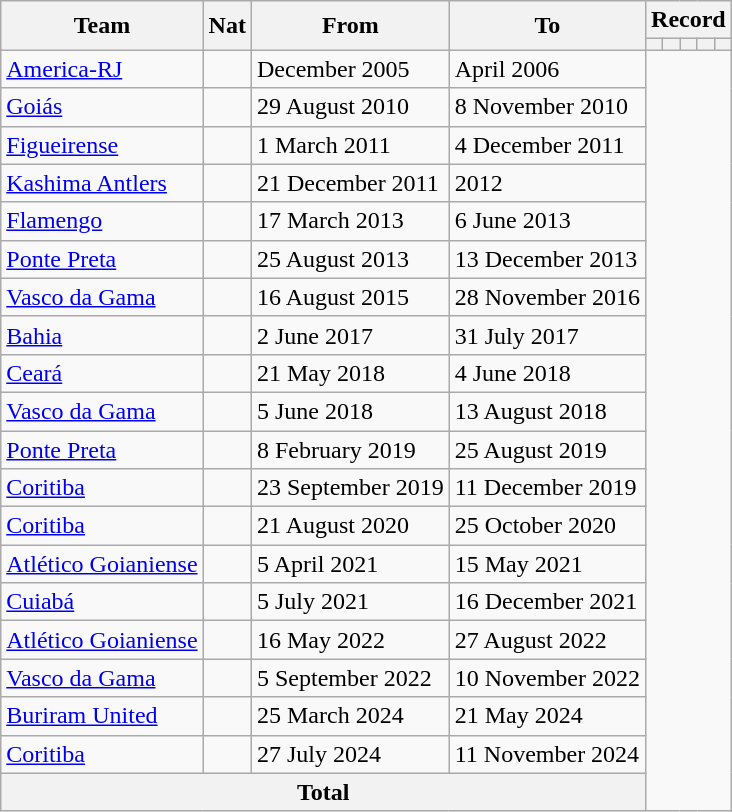<table class="wikitable" style="text-align: center">
<tr>
<th rowspan="2">Team</th>
<th rowspan="2">Nat</th>
<th rowspan="2">From</th>
<th rowspan="2">To</th>
<th colspan="8">Record</th>
</tr>
<tr>
<th></th>
<th></th>
<th></th>
<th></th>
<th></th>
</tr>
<tr>
<td align="left"><a href='#'>America-RJ</a></td>
<td></td>
<td align="left">December 2005</td>
<td align="left">April 2006<br></td>
</tr>
<tr>
<td align="left"><a href='#'>Goiás</a></td>
<td></td>
<td align="left">29 August 2010</td>
<td align="left">8 November 2010<br></td>
</tr>
<tr>
<td align="left"><a href='#'>Figueirense</a></td>
<td></td>
<td align="left">1 March 2011</td>
<td align="left">4 December 2011<br></td>
</tr>
<tr>
<td align="left"><a href='#'>Kashima Antlers</a></td>
<td></td>
<td align="left">21 December 2011</td>
<td align="left">2012<br></td>
</tr>
<tr>
<td align="left"><a href='#'>Flamengo</a></td>
<td></td>
<td align="left">17 March 2013</td>
<td align="left">6 June 2013<br></td>
</tr>
<tr>
<td align="left"><a href='#'>Ponte Preta</a></td>
<td></td>
<td align="left">25 August 2013</td>
<td align="left">13 December 2013<br></td>
</tr>
<tr>
<td align="left"><a href='#'>Vasco da Gama</a></td>
<td></td>
<td align="left">16 August 2015</td>
<td align="left">28 November 2016<br></td>
</tr>
<tr>
<td align="left"><a href='#'>Bahia</a></td>
<td></td>
<td align="left">2 June 2017</td>
<td align="left">31 July 2017<br></td>
</tr>
<tr>
<td align="left"><a href='#'>Ceará</a></td>
<td></td>
<td align="left">21 May 2018</td>
<td align="left">4 June 2018<br></td>
</tr>
<tr>
<td align="left"><a href='#'>Vasco da Gama</a></td>
<td></td>
<td align="left">5 June 2018</td>
<td align="left">13 August 2018<br></td>
</tr>
<tr>
<td align="left"><a href='#'>Ponte Preta</a></td>
<td></td>
<td align="left">8 February 2019</td>
<td align="left">25 August 2019<br></td>
</tr>
<tr>
<td align="left"><a href='#'>Coritiba</a></td>
<td></td>
<td align="left">23 September 2019</td>
<td align="left">11 December 2019<br></td>
</tr>
<tr>
<td align="left"><a href='#'>Coritiba</a></td>
<td></td>
<td align="left">21 August 2020</td>
<td align="left">25 October 2020<br></td>
</tr>
<tr>
<td align="left"><a href='#'>Atlético Goianiense</a></td>
<td></td>
<td align="left">5 April 2021</td>
<td align="left">15 May 2021<br></td>
</tr>
<tr>
<td align="left"><a href='#'>Cuiabá</a></td>
<td></td>
<td align="left">5 July 2021</td>
<td align="left">16 December 2021<br></td>
</tr>
<tr>
<td align="left"><a href='#'>Atlético Goianiense</a></td>
<td></td>
<td align="left">16 May 2022</td>
<td align="left">27 August 2022<br></td>
</tr>
<tr>
<td align="left"><a href='#'>Vasco da Gama</a></td>
<td></td>
<td align="left">5 September 2022</td>
<td align="left">10 November 2022<br></td>
</tr>
<tr>
<td align="left"><a href='#'>Buriram United</a></td>
<td></td>
<td align="left">25 March 2024</td>
<td align="left">21 May 2024<br></td>
</tr>
<tr>
<td align="left"><a href='#'>Coritiba</a></td>
<td></td>
<td align="left">27 July 2024</td>
<td align="left">11 November 2024<br></td>
</tr>
<tr>
<th colspan="4">Total<br></th>
</tr>
</table>
